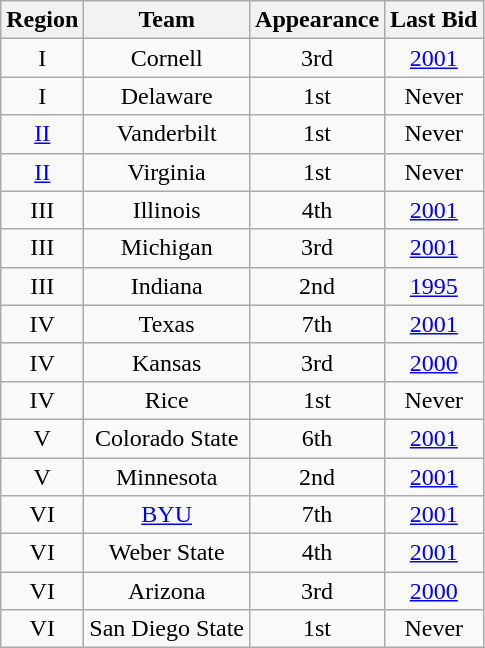<table class="wikitable sortable" style="text-align:center">
<tr>
<th>Region</th>
<th>Team</th>
<th>Appearance</th>
<th>Last Bid</th>
</tr>
<tr>
<td>I</td>
<td>Cornell</td>
<td>3rd</td>
<td><a href='#'>2001</a></td>
</tr>
<tr>
<td>I</td>
<td>Delaware</td>
<td>1st</td>
<td>Never</td>
</tr>
<tr>
<td><a href='#'>II</a></td>
<td>Vanderbilt</td>
<td>1st</td>
<td>Never</td>
</tr>
<tr>
<td><a href='#'>II</a></td>
<td>Virginia</td>
<td>1st</td>
<td>Never</td>
</tr>
<tr>
<td>III</td>
<td>Illinois</td>
<td>4th</td>
<td><a href='#'>2001</a></td>
</tr>
<tr>
<td>III</td>
<td>Michigan</td>
<td>3rd</td>
<td><a href='#'>2001</a></td>
</tr>
<tr>
<td>III</td>
<td>Indiana</td>
<td>2nd</td>
<td><a href='#'>1995</a></td>
</tr>
<tr>
<td>IV</td>
<td>Texas</td>
<td>7th</td>
<td><a href='#'>2001</a></td>
</tr>
<tr>
<td>IV</td>
<td>Kansas</td>
<td>3rd</td>
<td><a href='#'>2000</a></td>
</tr>
<tr>
<td>IV</td>
<td>Rice</td>
<td>1st</td>
<td>Never</td>
</tr>
<tr>
<td>V</td>
<td>Colorado State</td>
<td>6th</td>
<td><a href='#'>2001</a></td>
</tr>
<tr>
<td>V</td>
<td>Minnesota</td>
<td>2nd</td>
<td><a href='#'>2001</a></td>
</tr>
<tr>
<td>VI</td>
<td><a href='#'>BYU</a></td>
<td>7th</td>
<td><a href='#'>2001</a></td>
</tr>
<tr>
<td>VI</td>
<td>Weber State</td>
<td>4th</td>
<td><a href='#'>2001</a></td>
</tr>
<tr>
<td>VI</td>
<td>Arizona</td>
<td>3rd</td>
<td><a href='#'>2000</a></td>
</tr>
<tr>
<td>VI</td>
<td>San Diego State</td>
<td>1st</td>
<td>Never</td>
</tr>
</table>
